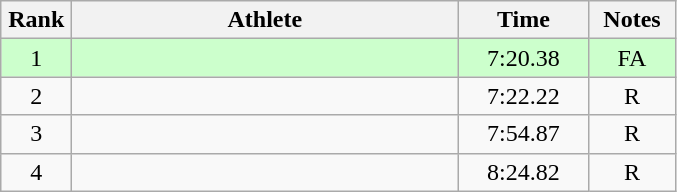<table class=wikitable style="text-align:center">
<tr>
<th width=40>Rank</th>
<th width=250>Athlete</th>
<th width=80>Time</th>
<th width=50>Notes</th>
</tr>
<tr bgcolor="ccffcc">
<td>1</td>
<td align=left></td>
<td>7:20.38</td>
<td>FA</td>
</tr>
<tr>
<td>2</td>
<td align=left></td>
<td>7:22.22</td>
<td>R</td>
</tr>
<tr>
<td>3</td>
<td align=left></td>
<td>7:54.87</td>
<td>R</td>
</tr>
<tr>
<td>4</td>
<td align=left></td>
<td>8:24.82</td>
<td>R</td>
</tr>
</table>
